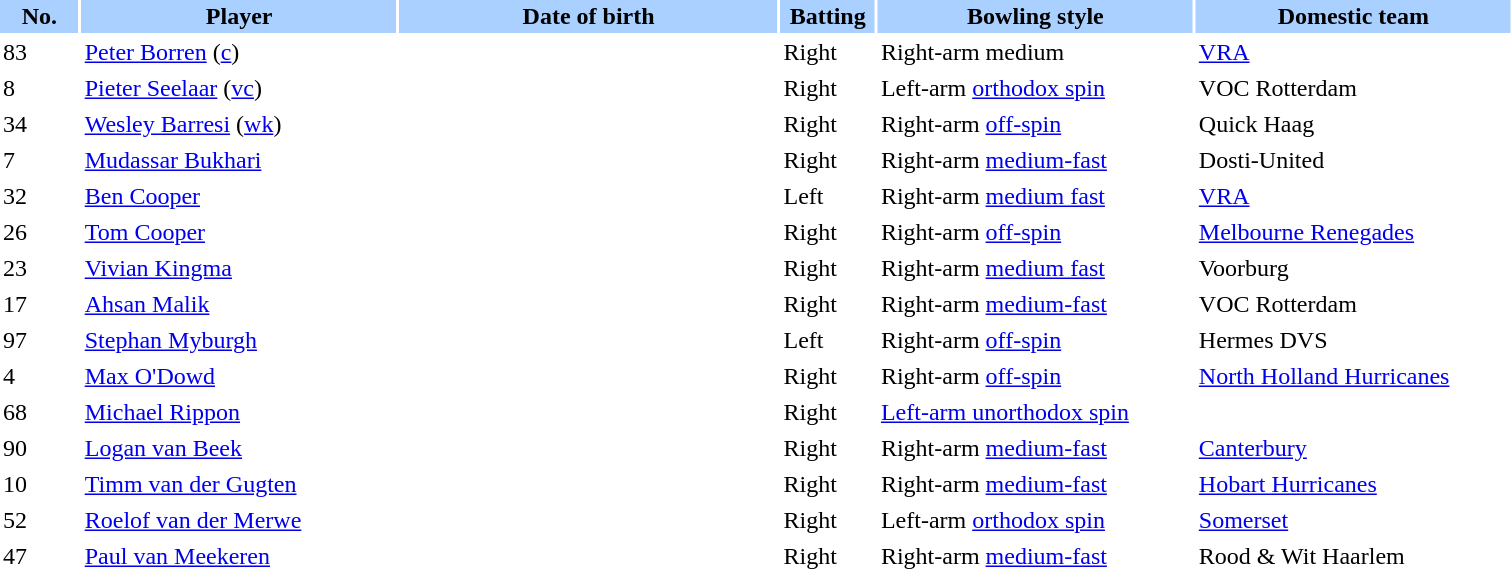<table class="sortable" style="width:80%;" border="0" cellspacing="2" cellpadding="2">
<tr style="background:#aad0ff;">
<th scope="col" width="5%">No.</th>
<th width=20%>Player</th>
<th width=24%>Date of birth</th>
<th width=6%>Batting</th>
<th width=20%>Bowling style</th>
<th width=20%>Domestic team</th>
</tr>
<tr>
<td>83</td>
<td><a href='#'>Peter Borren</a> (<a href='#'>c</a>)</td>
<td></td>
<td>Right</td>
<td>Right-arm medium</td>
<td><a href='#'>VRA</a></td>
</tr>
<tr>
<td>8</td>
<td><a href='#'>Pieter Seelaar</a> (<a href='#'>vc</a>)</td>
<td></td>
<td>Right</td>
<td>Left-arm <a href='#'>orthodox spin</a></td>
<td>VOC Rotterdam</td>
</tr>
<tr>
<td>34</td>
<td><a href='#'>Wesley Barresi</a> (<a href='#'>wk</a>)</td>
<td></td>
<td>Right</td>
<td>Right-arm <a href='#'>off-spin</a></td>
<td>Quick Haag</td>
</tr>
<tr>
<td>7</td>
<td><a href='#'>Mudassar Bukhari</a></td>
<td></td>
<td>Right</td>
<td>Right-arm <a href='#'>medium-fast</a></td>
<td>Dosti-United</td>
</tr>
<tr>
<td>32</td>
<td><a href='#'>Ben Cooper</a></td>
<td></td>
<td>Left</td>
<td>Right-arm <a href='#'>medium fast</a></td>
<td><a href='#'>VRA</a></td>
</tr>
<tr>
<td>26</td>
<td><a href='#'>Tom Cooper</a></td>
<td></td>
<td>Right</td>
<td>Right-arm <a href='#'>off-spin</a></td>
<td><a href='#'>Melbourne Renegades</a></td>
</tr>
<tr>
<td>23</td>
<td><a href='#'>Vivian Kingma</a></td>
<td></td>
<td>Right</td>
<td>Right-arm <a href='#'>medium fast</a></td>
<td>Voorburg</td>
</tr>
<tr>
<td>17</td>
<td><a href='#'>Ahsan Malik</a></td>
<td></td>
<td>Right</td>
<td>Right-arm <a href='#'>medium-fast</a></td>
<td>VOC Rotterdam</td>
</tr>
<tr>
<td>97</td>
<td><a href='#'>Stephan Myburgh</a></td>
<td></td>
<td>Left</td>
<td>Right-arm <a href='#'>off-spin</a></td>
<td>Hermes DVS</td>
</tr>
<tr>
<td>4</td>
<td><a href='#'>Max O'Dowd</a></td>
<td></td>
<td>Right</td>
<td>Right-arm <a href='#'>off-spin</a></td>
<td><a href='#'>North Holland Hurricanes</a></td>
</tr>
<tr>
<td>68</td>
<td><a href='#'>Michael Rippon</a></td>
<td></td>
<td>Right</td>
<td><a href='#'>Left-arm unorthodox spin</a></td>
<td></td>
</tr>
<tr>
<td>90</td>
<td><a href='#'>Logan van Beek</a></td>
<td></td>
<td>Right</td>
<td>Right-arm <a href='#'>medium-fast</a></td>
<td><a href='#'>Canterbury</a></td>
</tr>
<tr>
<td>10</td>
<td><a href='#'>Timm van der Gugten</a></td>
<td></td>
<td>Right</td>
<td>Right-arm <a href='#'>medium-fast</a></td>
<td><a href='#'>Hobart Hurricanes</a></td>
</tr>
<tr>
<td>52</td>
<td><a href='#'>Roelof van der Merwe</a></td>
<td></td>
<td>Right</td>
<td>Left-arm <a href='#'>orthodox spin</a></td>
<td><a href='#'>Somerset</a></td>
</tr>
<tr>
<td>47</td>
<td><a href='#'>Paul van Meekeren</a></td>
<td></td>
<td>Right</td>
<td>Right-arm <a href='#'>medium-fast</a></td>
<td>Rood & Wit Haarlem</td>
</tr>
</table>
